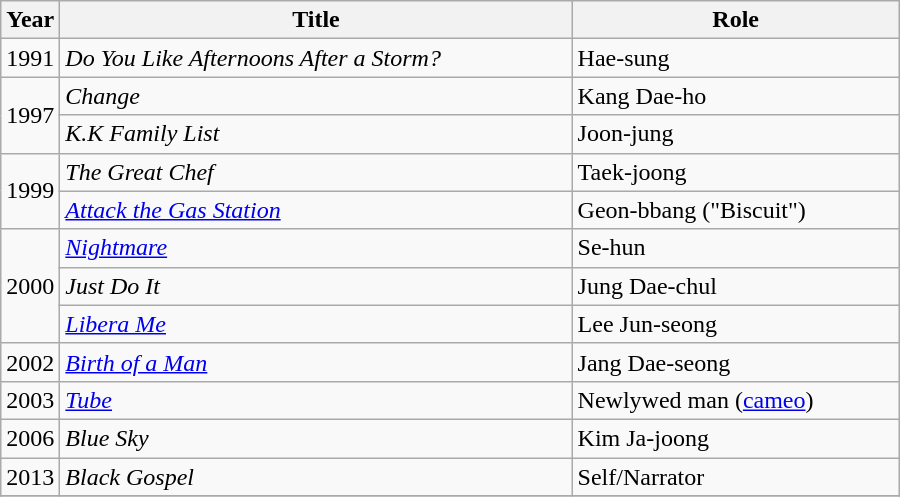<table class="wikitable" style="width:600px">
<tr>
<th width=10>Year</th>
<th>Title</th>
<th>Role</th>
</tr>
<tr>
<td>1991</td>
<td><em>Do You Like Afternoons After a Storm?</em></td>
<td>Hae-sung</td>
</tr>
<tr>
<td rowspan=2>1997</td>
<td><em>Change</em></td>
<td>Kang Dae-ho</td>
</tr>
<tr>
<td><em>K.K Family List</em></td>
<td>Joon-jung</td>
</tr>
<tr>
<td rowspan=2>1999</td>
<td><em>The Great Chef</em> </td>
<td>Taek-joong</td>
</tr>
<tr>
<td><em><a href='#'>Attack the Gas Station</a></em></td>
<td>Geon-bbang ("Biscuit")</td>
</tr>
<tr>
<td rowspan=3>2000</td>
<td><em><a href='#'>Nightmare</a></em></td>
<td>Se-hun</td>
</tr>
<tr>
<td><em>Just Do It</em></td>
<td>Jung Dae-chul</td>
</tr>
<tr>
<td><em><a href='#'>Libera Me</a></em></td>
<td>Lee Jun-seong</td>
</tr>
<tr>
<td>2002</td>
<td><em><a href='#'>Birth of a Man</a></em></td>
<td>Jang Dae-seong</td>
</tr>
<tr>
<td>2003</td>
<td><em><a href='#'>Tube</a></em></td>
<td>Newlywed man (<a href='#'>cameo</a>)</td>
</tr>
<tr>
<td>2006</td>
<td><em>Blue Sky</em></td>
<td>Kim Ja-joong</td>
</tr>
<tr>
<td>2013</td>
<td><em>Black Gospel</em></td>
<td>Self/Narrator</td>
</tr>
<tr>
</tr>
</table>
